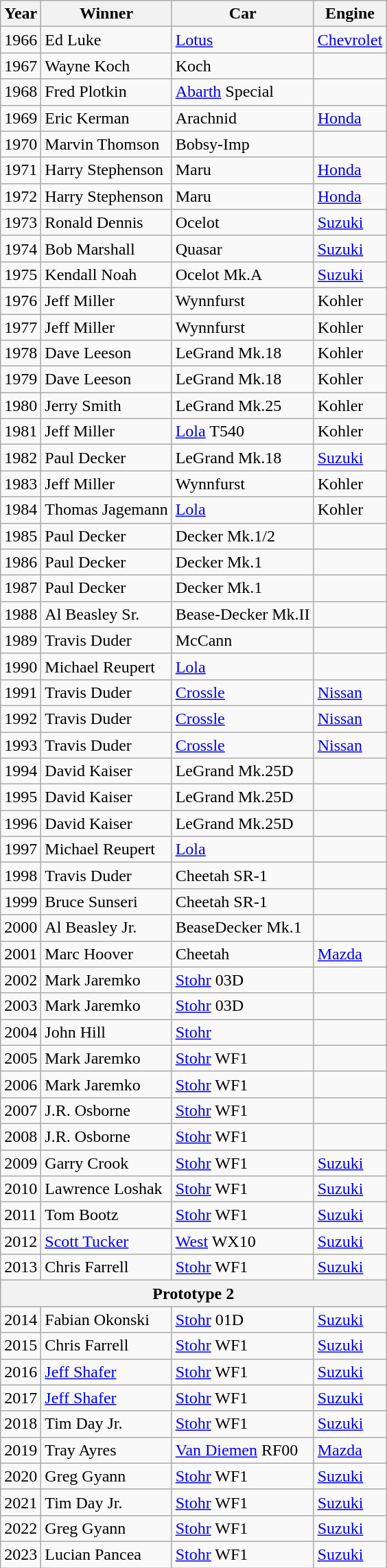<table class="wikitable">
<tr>
<th>Year</th>
<th>Winner</th>
<th>Car</th>
<th>Engine</th>
</tr>
<tr>
<td>1966</td>
<td> Ed Luke</td>
<td><a href='#'>Lotus</a></td>
<td><a href='#'>Chevrolet</a></td>
</tr>
<tr>
<td>1967</td>
<td> Wayne Koch</td>
<td>Koch</td>
<td></td>
</tr>
<tr>
<td>1968</td>
<td> Fred Plotkin</td>
<td><a href='#'>Abarth</a> Special</td>
<td></td>
</tr>
<tr>
<td>1969</td>
<td> Eric Kerman</td>
<td>Arachnid</td>
<td><a href='#'>Honda</a></td>
</tr>
<tr>
<td>1970</td>
<td> Marvin Thomson</td>
<td>Bobsy-Imp</td>
<td></td>
</tr>
<tr>
<td>1971</td>
<td> Harry Stephenson</td>
<td>Maru</td>
<td><a href='#'>Honda</a></td>
</tr>
<tr>
<td>1972</td>
<td> Harry Stephenson</td>
<td>Maru</td>
<td><a href='#'>Honda</a></td>
</tr>
<tr>
<td>1973</td>
<td> Ronald Dennis</td>
<td>Ocelot</td>
<td><a href='#'>Suzuki</a></td>
</tr>
<tr>
<td>1974</td>
<td> Bob Marshall</td>
<td>Quasar</td>
<td><a href='#'>Suzuki</a></td>
</tr>
<tr>
<td>1975</td>
<td> Kendall Noah</td>
<td>Ocelot Mk.A</td>
<td><a href='#'>Suzuki</a></td>
</tr>
<tr>
<td>1976</td>
<td> Jeff Miller</td>
<td>Wynnfurst</td>
<td>Kohler</td>
</tr>
<tr>
<td>1977</td>
<td> Jeff Miller</td>
<td>Wynnfurst</td>
<td>Kohler</td>
</tr>
<tr>
<td>1978</td>
<td> Dave Leeson</td>
<td>LeGrand Mk.18</td>
<td>Kohler</td>
</tr>
<tr>
<td>1979</td>
<td> Dave Leeson</td>
<td>LeGrand Mk.18</td>
<td>Kohler</td>
</tr>
<tr>
<td>1980</td>
<td> Jerry Smith</td>
<td>LeGrand Mk.25</td>
<td>Kohler</td>
</tr>
<tr>
<td>1981</td>
<td> Jeff Miller</td>
<td><a href='#'>Lola</a> T540</td>
<td>Kohler</td>
</tr>
<tr>
<td>1982</td>
<td> Paul Decker</td>
<td>LeGrand Mk.18</td>
<td><a href='#'>Suzuki</a></td>
</tr>
<tr>
<td>1983</td>
<td> Jeff Miller</td>
<td>Wynnfurst</td>
<td>Kohler</td>
</tr>
<tr>
<td>1984</td>
<td> Thomas Jagemann</td>
<td><a href='#'>Lola</a></td>
<td>Kohler</td>
</tr>
<tr>
<td>1985</td>
<td> Paul Decker</td>
<td>Decker Mk.1/2</td>
<td></td>
</tr>
<tr>
<td>1986</td>
<td> Paul Decker</td>
<td>Decker Mk.1</td>
<td></td>
</tr>
<tr>
<td>1987</td>
<td> Paul Decker</td>
<td>Decker Mk.1</td>
<td></td>
</tr>
<tr>
<td>1988</td>
<td> Al Beasley Sr.</td>
<td>Bease-Decker Mk.II</td>
<td></td>
</tr>
<tr>
<td>1989</td>
<td> Travis Duder</td>
<td>McCann</td>
<td></td>
</tr>
<tr>
<td>1990</td>
<td> Michael Reupert</td>
<td><a href='#'>Lola</a></td>
<td></td>
</tr>
<tr>
<td>1991</td>
<td> Travis Duder</td>
<td><a href='#'>Crossle</a></td>
<td><a href='#'>Nissan</a></td>
</tr>
<tr>
<td>1992</td>
<td> Travis Duder</td>
<td><a href='#'>Crossle</a></td>
<td><a href='#'>Nissan</a></td>
</tr>
<tr>
<td>1993</td>
<td> Travis Duder</td>
<td><a href='#'>Crossle</a></td>
<td><a href='#'>Nissan</a></td>
</tr>
<tr>
<td>1994</td>
<td> David Kaiser</td>
<td>LeGrand Mk.25D</td>
<td></td>
</tr>
<tr>
<td>1995</td>
<td> David Kaiser</td>
<td>LeGrand Mk.25D</td>
<td></td>
</tr>
<tr>
<td>1996</td>
<td> David Kaiser</td>
<td>LeGrand Mk.25D</td>
<td></td>
</tr>
<tr>
<td>1997</td>
<td> Michael Reupert</td>
<td><a href='#'>Lola</a></td>
<td></td>
</tr>
<tr>
<td>1998</td>
<td> Travis Duder</td>
<td>Cheetah SR-1</td>
<td></td>
</tr>
<tr>
<td>1999</td>
<td> Bruce Sunseri</td>
<td>Cheetah SR-1</td>
<td></td>
</tr>
<tr>
<td>2000</td>
<td> Al Beasley Jr.</td>
<td>BeaseDecker Mk.1</td>
<td></td>
</tr>
<tr>
<td>2001</td>
<td> Marc Hoover</td>
<td>Cheetah</td>
<td><a href='#'>Mazda</a></td>
</tr>
<tr>
<td>2002</td>
<td> Mark Jaremko</td>
<td><a href='#'>Stohr</a> 03D</td>
<td></td>
</tr>
<tr>
<td>2003</td>
<td> Mark Jaremko</td>
<td><a href='#'>Stohr</a> 03D</td>
<td></td>
</tr>
<tr>
<td>2004</td>
<td> John Hill</td>
<td><a href='#'>Stohr</a></td>
<td></td>
</tr>
<tr>
<td>2005</td>
<td> Mark Jaremko</td>
<td><a href='#'>Stohr</a> WF1</td>
<td></td>
</tr>
<tr>
<td>2006</td>
<td> Mark Jaremko</td>
<td><a href='#'>Stohr</a> WF1</td>
<td></td>
</tr>
<tr>
<td>2007</td>
<td> J.R. Osborne</td>
<td><a href='#'>Stohr</a> WF1</td>
<td></td>
</tr>
<tr>
<td>2008</td>
<td> J.R. Osborne</td>
<td><a href='#'>Stohr</a> WF1</td>
<td></td>
</tr>
<tr>
<td>2009</td>
<td> Garry Crook</td>
<td><a href='#'>Stohr</a> WF1</td>
<td><a href='#'>Suzuki</a></td>
</tr>
<tr>
<td>2010</td>
<td> Lawrence Loshak</td>
<td><a href='#'>Stohr</a> WF1</td>
<td><a href='#'>Suzuki</a></td>
</tr>
<tr>
<td>2011</td>
<td> Tom Bootz</td>
<td><a href='#'>Stohr</a> WF1</td>
<td><a href='#'>Suzuki</a></td>
</tr>
<tr>
<td>2012</td>
<td> <a href='#'>Scott Tucker</a></td>
<td><a href='#'>West</a> WX10</td>
<td><a href='#'>Suzuki</a></td>
</tr>
<tr>
<td>2013</td>
<td> Chris Farrell</td>
<td><a href='#'>Stohr</a> WF1</td>
<td><a href='#'>Suzuki</a></td>
</tr>
<tr>
<th colspan=4>Prototype 2</th>
</tr>
<tr>
<td>2014</td>
<td> Fabian Okonski</td>
<td><a href='#'>Stohr</a> 01D</td>
<td><a href='#'>Suzuki</a></td>
</tr>
<tr>
<td>2015</td>
<td> Chris Farrell</td>
<td><a href='#'>Stohr</a> WF1</td>
<td><a href='#'>Suzuki</a></td>
</tr>
<tr>
<td>2016</td>
<td> <a href='#'>Jeff Shafer</a></td>
<td><a href='#'>Stohr</a> WF1</td>
<td><a href='#'>Suzuki</a></td>
</tr>
<tr>
<td>2017</td>
<td> <a href='#'>Jeff Shafer</a></td>
<td><a href='#'>Stohr</a> WF1</td>
<td><a href='#'>Suzuki</a></td>
</tr>
<tr>
<td>2018</td>
<td> Tim Day Jr.</td>
<td><a href='#'>Stohr</a> WF1</td>
<td><a href='#'>Suzuki</a></td>
</tr>
<tr>
<td>2019</td>
<td> Tray Ayres</td>
<td><a href='#'>Van Diemen</a> RF00</td>
<td><a href='#'>Mazda</a></td>
</tr>
<tr>
<td>2020</td>
<td> Greg Gyann</td>
<td><a href='#'>Stohr</a> WF1</td>
<td><a href='#'>Suzuki</a></td>
</tr>
<tr>
<td>2021</td>
<td> Tim Day Jr.</td>
<td><a href='#'>Stohr</a> WF1</td>
<td><a href='#'>Suzuki</a></td>
</tr>
<tr>
<td>2022</td>
<td> Greg Gyann</td>
<td><a href='#'>Stohr</a> WF1</td>
<td><a href='#'>Suzuki</a></td>
</tr>
<tr>
<td>2023</td>
<td> Lucian Pancea</td>
<td><a href='#'>Stohr</a> WF1</td>
<td><a href='#'>Suzuki</a></td>
</tr>
</table>
